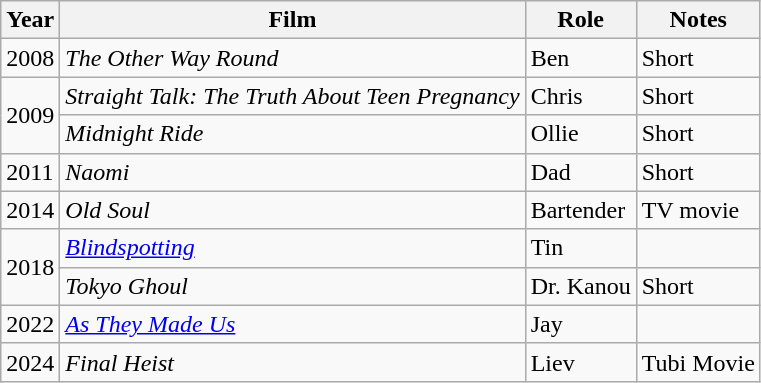<table class="wikitable sortable">
<tr>
<th>Year</th>
<th>Film</th>
<th>Role</th>
<th class="unsortable">Notes</th>
</tr>
<tr>
<td>2008</td>
<td><em>The Other Way Round</em></td>
<td>Ben</td>
<td>Short</td>
</tr>
<tr>
<td rowspan="2">2009</td>
<td><em>Straight Talk: The Truth About Teen Pregnancy</em></td>
<td>Chris</td>
<td>Short</td>
</tr>
<tr>
<td><em>Midnight Ride</em></td>
<td>Ollie</td>
<td>Short</td>
</tr>
<tr>
<td>2011</td>
<td><em>Naomi</em></td>
<td>Dad</td>
<td>Short</td>
</tr>
<tr>
<td>2014</td>
<td><em>Old Soul</em></td>
<td>Bartender</td>
<td>TV movie</td>
</tr>
<tr>
<td rowspan="2">2018</td>
<td><em><a href='#'>Blindspotting</a></em></td>
<td>Tin</td>
<td></td>
</tr>
<tr>
<td><em>Tokyo Ghoul</em></td>
<td>Dr. Kanou</td>
<td>Short</td>
</tr>
<tr>
<td>2022</td>
<td><em><a href='#'>As They Made Us</a></em></td>
<td>Jay</td>
<td></td>
</tr>
<tr>
<td>2024</td>
<td><em> Final Heist</em></td>
<td>Liev</td>
<td>Tubi Movie</td>
</tr>
</table>
